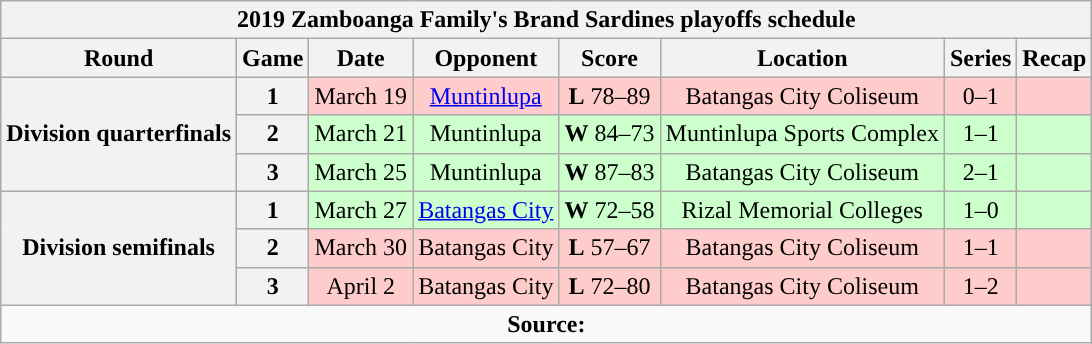<table class="wikitable" style="text-align:center">
<tr>
<th colspan=8>2019 Zamboanga Family's Brand Sardines playoffs schedule</th>
</tr>
<tr>
<th>Round</th>
<th>Game</th>
<th>Date</th>
<th>Opponent</th>
<th>Score</th>
<th>Location</th>
<th>Series</th>
<th>Recap<br></th>
</tr>
<tr style="background:#fcc">
<th rowspan=3>Division quarterfinals</th>
<th>1</th>
<td>March 19</td>
<td><a href='#'>Muntinlupa</a></td>
<td><strong>L</strong> 78–89</td>
<td>Batangas City Coliseum</td>
<td>0–1</td>
<td></td>
</tr>
<tr style="background:#cfc">
<th>2</th>
<td>March 21</td>
<td>Muntinlupa</td>
<td><strong>W</strong> 84–73</td>
<td>Muntinlupa Sports Complex</td>
<td>1–1</td>
<td></td>
</tr>
<tr style="background:#cfc">
<th>3</th>
<td>March 25</td>
<td>Muntinlupa</td>
<td><strong>W</strong> 87–83</td>
<td>Batangas City Coliseum</td>
<td>2–1</td>
<td><br></td>
</tr>
<tr style="background:#cfc">
<th rowspan=3>Division semifinals</th>
<th>1</th>
<td>March 27</td>
<td><a href='#'>Batangas City</a></td>
<td><strong>W</strong> 72–58</td>
<td>Rizal Memorial Colleges</td>
<td>1–0</td>
<td></td>
</tr>
<tr style="background:#fcc">
<th>2</th>
<td>March 30</td>
<td>Batangas City</td>
<td><strong>L</strong> 57–67</td>
<td>Batangas City Coliseum</td>
<td>1–1</td>
<td></td>
</tr>
<tr style="background:#fcc">
<th>3</th>
<td>April 2</td>
<td>Batangas City</td>
<td><strong>L</strong> 72–80</td>
<td>Batangas City Coliseum</td>
<td>1–2</td>
<td></td>
</tr>
<tr>
<td colspan=8 align=center><strong>Source: </strong></td>
</tr>
</table>
